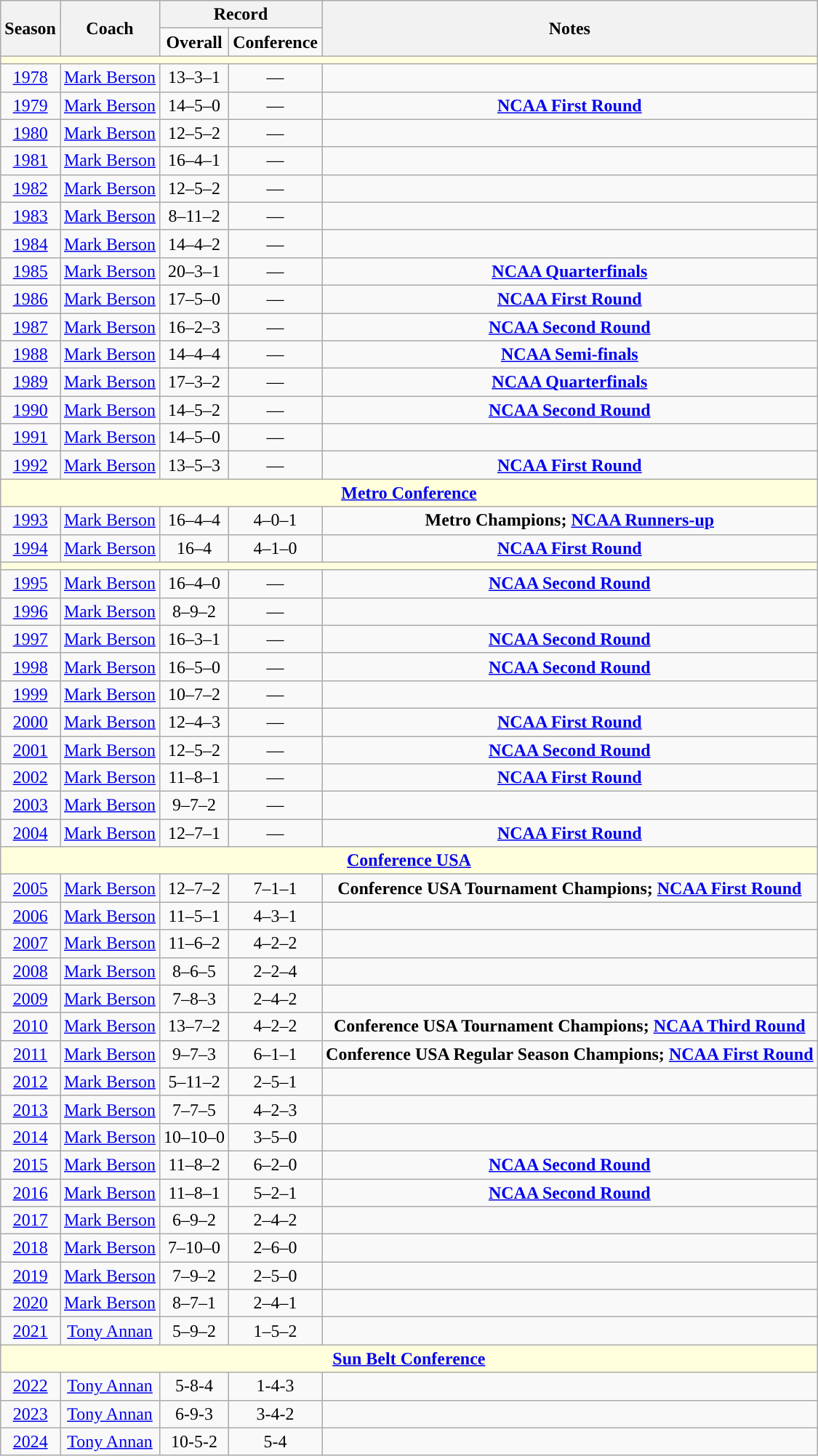<table class="wikitable" style="text-align: center;">
<tr>
<th rowspan="2">Season</th>
<th rowspan="2">Coach</th>
<th colspan="2">Record</th>
<th rowspan="2">Notes</th>
</tr>
<tr>
<td><strong>Overall</strong></td>
<td><strong>Conference</strong></td>
</tr>
<tr style="background: #ffffdd;">
<td colspan="5"></td>
</tr>
<tr>
<td><a href='#'>1978</a></td>
<td><a href='#'>Mark Berson</a></td>
<td>13–3–1</td>
<td>—</td>
<td></td>
</tr>
<tr>
<td><a href='#'>1979</a></td>
<td><a href='#'>Mark Berson</a></td>
<td>14–5–0</td>
<td>—</td>
<td><strong><a href='#'>NCAA First Round</a></strong></td>
</tr>
<tr>
<td><a href='#'>1980</a></td>
<td><a href='#'>Mark Berson</a></td>
<td>12–5–2</td>
<td>—</td>
<td></td>
</tr>
<tr>
<td><a href='#'>1981</a></td>
<td><a href='#'>Mark Berson</a></td>
<td>16–4–1</td>
<td>—</td>
<td></td>
</tr>
<tr>
<td><a href='#'>1982</a></td>
<td><a href='#'>Mark Berson</a></td>
<td>12–5–2</td>
<td>—</td>
<td></td>
</tr>
<tr>
<td><a href='#'>1983</a></td>
<td><a href='#'>Mark Berson</a></td>
<td>8–11–2</td>
<td>—</td>
<td></td>
</tr>
<tr>
<td><a href='#'>1984</a></td>
<td><a href='#'>Mark Berson</a></td>
<td>14–4–2</td>
<td>—</td>
<td></td>
</tr>
<tr>
<td><a href='#'>1985</a></td>
<td><a href='#'>Mark Berson</a></td>
<td>20–3–1</td>
<td>—</td>
<td><strong><a href='#'>NCAA Quarterfinals</a></strong></td>
</tr>
<tr>
<td><a href='#'>1986</a></td>
<td><a href='#'>Mark Berson</a></td>
<td>17–5–0</td>
<td>—</td>
<td><strong><a href='#'>NCAA First Round</a></strong></td>
</tr>
<tr>
<td><a href='#'>1987</a></td>
<td><a href='#'>Mark Berson</a></td>
<td>16–2–3</td>
<td>—</td>
<td><strong><a href='#'>NCAA Second Round</a></strong></td>
</tr>
<tr>
<td><a href='#'>1988</a></td>
<td><a href='#'>Mark Berson</a></td>
<td>14–4–4</td>
<td>—</td>
<td><strong><a href='#'>NCAA Semi-finals</a></strong></td>
</tr>
<tr>
<td><a href='#'>1989</a></td>
<td><a href='#'>Mark Berson</a></td>
<td>17–3–2</td>
<td>—</td>
<td><strong><a href='#'>NCAA Quarterfinals</a></strong></td>
</tr>
<tr>
<td><a href='#'>1990</a></td>
<td><a href='#'>Mark Berson</a></td>
<td>14–5–2</td>
<td>—</td>
<td><strong><a href='#'>NCAA Second Round</a></strong></td>
</tr>
<tr>
<td><a href='#'>1991</a></td>
<td><a href='#'>Mark Berson</a></td>
<td>14–5–0</td>
<td>—</td>
<td></td>
</tr>
<tr>
<td><a href='#'>1992</a></td>
<td><a href='#'>Mark Berson</a></td>
<td>13–5–3</td>
<td>—</td>
<td><strong><a href='#'>NCAA First Round</a></strong></td>
</tr>
<tr style="background: #ffffdd;">
<td colspan="5" style="text-align:center;"><strong><a href='#'>Metro Conference</a></strong></td>
</tr>
<tr>
<td><a href='#'>1993</a></td>
<td><a href='#'>Mark Berson</a></td>
<td>16–4–4</td>
<td>4–0–1</td>
<td><strong>Metro Champions; <a href='#'>NCAA Runners-up</a></strong></td>
</tr>
<tr>
<td><a href='#'>1994</a></td>
<td><a href='#'>Mark Berson</a></td>
<td>16–4</td>
<td>4–1–0</td>
<td><strong><a href='#'>NCAA First Round</a></strong></td>
</tr>
<tr style="background: #ffffdd;">
<td colspan="5"></td>
</tr>
<tr>
<td><a href='#'>1995</a></td>
<td><a href='#'>Mark Berson</a></td>
<td>16–4–0</td>
<td>—</td>
<td><strong><a href='#'>NCAA Second Round</a></strong></td>
</tr>
<tr>
<td><a href='#'>1996</a></td>
<td><a href='#'>Mark Berson</a></td>
<td>8–9–2</td>
<td>—</td>
<td></td>
</tr>
<tr>
<td><a href='#'>1997</a></td>
<td><a href='#'>Mark Berson</a></td>
<td>16–3–1</td>
<td>—</td>
<td><strong><a href='#'>NCAA Second Round</a></strong></td>
</tr>
<tr>
<td><a href='#'>1998</a></td>
<td><a href='#'>Mark Berson</a></td>
<td>16–5–0</td>
<td>—</td>
<td><strong><a href='#'>NCAA Second Round</a></strong></td>
</tr>
<tr>
<td><a href='#'>1999</a></td>
<td><a href='#'>Mark Berson</a></td>
<td>10–7–2</td>
<td>—</td>
<td></td>
</tr>
<tr>
<td><a href='#'>2000</a></td>
<td><a href='#'>Mark Berson</a></td>
<td>12–4–3</td>
<td>—</td>
<td><strong><a href='#'>NCAA First Round</a></strong></td>
</tr>
<tr>
<td><a href='#'>2001</a></td>
<td><a href='#'>Mark Berson</a></td>
<td>12–5–2</td>
<td>—</td>
<td><strong><a href='#'>NCAA Second Round</a></strong></td>
</tr>
<tr>
<td><a href='#'>2002</a></td>
<td><a href='#'>Mark Berson</a></td>
<td>11–8–1</td>
<td>—</td>
<td><strong><a href='#'>NCAA First Round</a></strong></td>
</tr>
<tr>
<td><a href='#'>2003</a></td>
<td><a href='#'>Mark Berson</a></td>
<td>9–7–2</td>
<td>—</td>
<td></td>
</tr>
<tr>
<td><a href='#'>2004</a></td>
<td><a href='#'>Mark Berson</a></td>
<td>12–7–1</td>
<td>—</td>
<td><strong><a href='#'>NCAA First Round</a></strong></td>
</tr>
<tr style="background: #ffffdd;">
<td colspan="5" style="text-align:center;"><strong><a href='#'>Conference USA</a></strong></td>
</tr>
<tr>
<td><a href='#'>2005</a></td>
<td><a href='#'>Mark Berson</a></td>
<td>12–7–2</td>
<td>7–1–1</td>
<td><strong>Conference USA Tournament Champions; <a href='#'>NCAA First Round</a></strong></td>
</tr>
<tr>
<td><a href='#'>2006</a></td>
<td><a href='#'>Mark Berson</a></td>
<td>11–5–1</td>
<td>4–3–1</td>
<td></td>
</tr>
<tr>
<td><a href='#'>2007</a></td>
<td><a href='#'>Mark Berson</a></td>
<td>11–6–2</td>
<td>4–2–2</td>
<td></td>
</tr>
<tr>
<td><a href='#'>2008</a></td>
<td><a href='#'>Mark Berson</a></td>
<td>8–6–5</td>
<td>2–2–4</td>
<td></td>
</tr>
<tr>
<td><a href='#'>2009</a></td>
<td><a href='#'>Mark Berson</a></td>
<td>7–8–3</td>
<td>2–4–2</td>
<td></td>
</tr>
<tr>
<td><a href='#'>2010</a></td>
<td><a href='#'>Mark Berson</a></td>
<td>13–7–2</td>
<td>4–2–2</td>
<td><strong>Conference USA Tournament Champions; <a href='#'>NCAA Third Round</a></strong></td>
</tr>
<tr>
<td><a href='#'>2011</a></td>
<td><a href='#'>Mark Berson</a></td>
<td>9–7–3</td>
<td>6–1–1</td>
<td><strong>Conference USA Regular Season Champions; <a href='#'>NCAA First Round</a></strong></td>
</tr>
<tr>
<td><a href='#'>2012</a></td>
<td><a href='#'>Mark Berson</a></td>
<td>5–11–2</td>
<td>2–5–1</td>
<td></td>
</tr>
<tr>
<td><a href='#'>2013</a></td>
<td><a href='#'>Mark Berson</a></td>
<td>7–7–5</td>
<td>4–2–3</td>
<td></td>
</tr>
<tr>
<td><a href='#'>2014</a></td>
<td><a href='#'>Mark Berson</a></td>
<td>10–10–0</td>
<td>3–5–0</td>
<td></td>
</tr>
<tr>
<td><a href='#'>2015</a></td>
<td><a href='#'>Mark Berson</a></td>
<td>11–8–2</td>
<td>6–2–0</td>
<td><strong><a href='#'>NCAA Second Round</a></strong></td>
</tr>
<tr>
<td><a href='#'>2016</a></td>
<td><a href='#'>Mark Berson</a></td>
<td>11–8–1</td>
<td>5–2–1</td>
<td><strong><a href='#'>NCAA Second Round</a></strong></td>
</tr>
<tr>
<td><a href='#'>2017</a></td>
<td><a href='#'>Mark Berson</a></td>
<td>6–9–2</td>
<td>2–4–2</td>
<td></td>
</tr>
<tr>
<td><a href='#'>2018</a></td>
<td><a href='#'>Mark Berson</a></td>
<td>7–10–0</td>
<td>2–6–0</td>
<td></td>
</tr>
<tr>
<td><a href='#'>2019</a></td>
<td><a href='#'>Mark Berson</a></td>
<td>7–9–2</td>
<td>2–5–0</td>
<td></td>
</tr>
<tr>
<td><a href='#'>2020</a></td>
<td><a href='#'>Mark Berson</a></td>
<td>8–7–1</td>
<td>2–4–1</td>
<td></td>
</tr>
<tr>
<td><a href='#'>2021</a></td>
<td><a href='#'>Tony Annan</a></td>
<td>5–9–2</td>
<td>1–5–2</td>
<td></td>
</tr>
<tr style="background: #ffffdd;">
<td colspan="5" style="text-align:center;"><strong><a href='#'>Sun Belt Conference</a></strong></td>
</tr>
<tr>
<td><a href='#'>2022</a></td>
<td><a href='#'>Tony Annan</a></td>
<td>5-8-4</td>
<td>1-4-3</td>
<td></td>
</tr>
<tr>
<td><a href='#'>2023</a></td>
<td><a href='#'>Tony Annan</a></td>
<td>6-9-3</td>
<td>3-4-2</td>
<td></td>
</tr>
<tr>
<td><a href='#'>2024</a></td>
<td><a href='#'>Tony Annan</a></td>
<td>10-5-2</td>
<td>5-4</td>
</tr>
</table>
